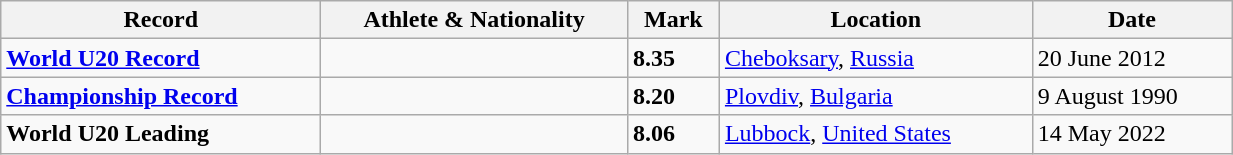<table class="wikitable" width=65%>
<tr>
<th>Record</th>
<th>Athlete & Nationality</th>
<th>Mark</th>
<th>Location</th>
<th>Date</th>
</tr>
<tr>
<td><strong><a href='#'>World U20 Record</a></strong></td>
<td></td>
<td><strong>8.35</strong></td>
<td><a href='#'>Cheboksary</a>, <a href='#'>Russia</a></td>
<td>20 June 2012</td>
</tr>
<tr>
<td><strong><a href='#'>Championship Record</a></strong></td>
<td></td>
<td><strong>8.20</strong></td>
<td><a href='#'>Plovdiv</a>, <a href='#'>Bulgaria</a></td>
<td>9 August 1990</td>
</tr>
<tr>
<td><strong>World U20 Leading</strong></td>
<td></td>
<td><strong>8.06</strong></td>
<td><a href='#'>Lubbock</a>, <a href='#'>United States</a></td>
<td>14 May 2022</td>
</tr>
</table>
